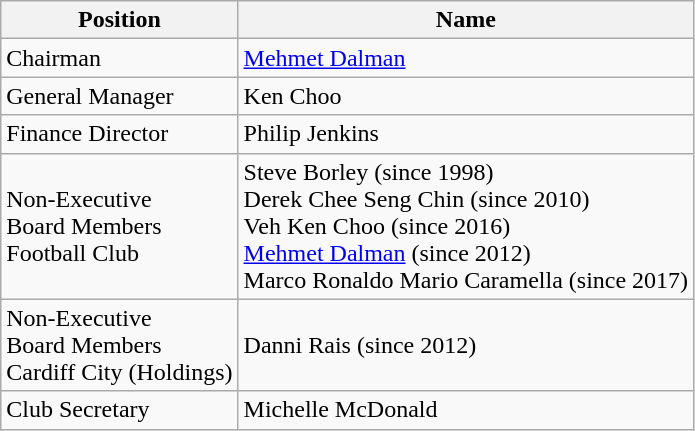<table class="wikitable" style="text-align: left">
<tr>
<th>Position</th>
<th>Name</th>
</tr>
<tr>
<td>Chairman</td>
<td> <a href='#'>Mehmet Dalman</a></td>
</tr>
<tr>
<td>General Manager</td>
<td> Ken Choo</td>
</tr>
<tr>
<td>Finance Director</td>
<td> Philip Jenkins</td>
</tr>
<tr>
<td>Non-Executive<br>Board Members<br>Football Club</td>
<td> Steve Borley (since 1998)<br> Derek Chee Seng Chin (since 2010)<br> Veh Ken Choo (since 2016)<br> <a href='#'>Mehmet Dalman</a> (since 2012)<br> Marco Ronaldo Mario Caramella (since 2017)<br></td>
</tr>
<tr>
<td>Non-Executive<br>Board Members<br>Cardiff City (Holdings)</td>
<td> Danni Rais (since 2012)</td>
</tr>
<tr>
<td>Club Secretary</td>
<td> Michelle McDonald</td>
</tr>
</table>
